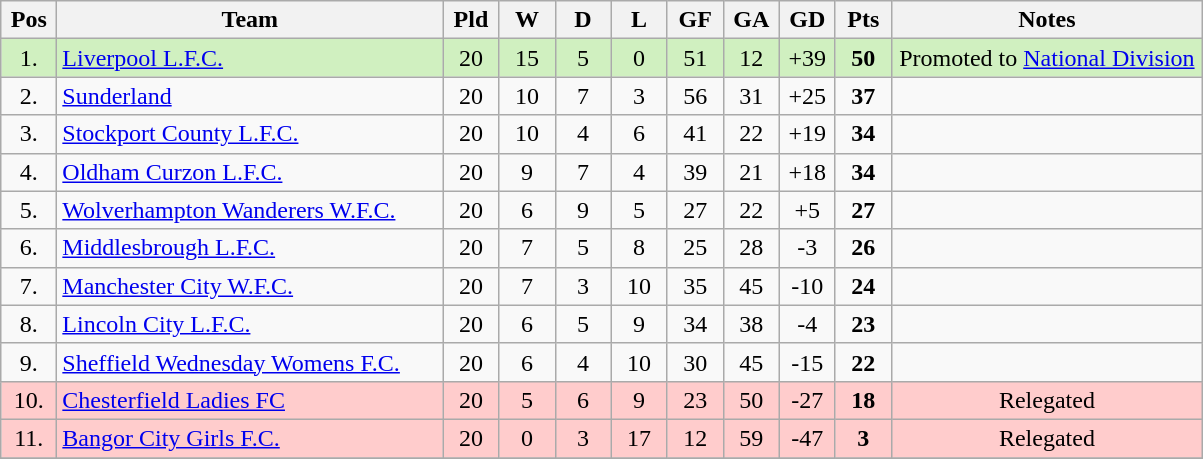<table class="wikitable" style="text-align:center;">
<tr>
<th width=30 abbr="Position">Pos</th>
<th width=250>Team</th>
<th width=30 abbr="Played">Pld</th>
<th width=30 abbr="Won">W</th>
<th width=30 abbr="Drawn">D</th>
<th width=30 abbr="Lost">L</th>
<th width=30 abbr="Goals for">GF</th>
<th width=30 abbr="Goals against">GA</th>
<th width=30 abbr="Goal difference">GD</th>
<th width=30 abbr="Points">Pts</th>
<th width=200>Notes</th>
</tr>
<tr bgcolor="D0F0C0">
<td>1.</td>
<td align="left"><a href='#'>Liverpool L.F.C.</a></td>
<td>20</td>
<td>15</td>
<td>5</td>
<td>0</td>
<td>51</td>
<td>12</td>
<td>+39</td>
<td><strong>50</strong></td>
<td>Promoted to <a href='#'>National Division</a></td>
</tr>
<tr>
<td>2.</td>
<td align="left"><a href='#'>Sunderland</a></td>
<td>20</td>
<td>10</td>
<td>7</td>
<td>3</td>
<td>56</td>
<td>31</td>
<td>+25</td>
<td><strong>37</strong></td>
<td></td>
</tr>
<tr>
<td>3.</td>
<td align="left"><a href='#'>Stockport County L.F.C.</a></td>
<td>20</td>
<td>10</td>
<td>4</td>
<td>6</td>
<td>41</td>
<td>22</td>
<td>+19</td>
<td><strong>34</strong></td>
<td></td>
</tr>
<tr>
<td>4.</td>
<td align="left"><a href='#'>Oldham Curzon L.F.C.</a></td>
<td>20</td>
<td>9</td>
<td>7</td>
<td>4</td>
<td>39</td>
<td>21</td>
<td>+18</td>
<td><strong>34</strong></td>
<td></td>
</tr>
<tr>
<td>5.</td>
<td align="left"><a href='#'>Wolverhampton Wanderers W.F.C.</a></td>
<td>20</td>
<td>6</td>
<td>9</td>
<td>5</td>
<td>27</td>
<td>22</td>
<td>+5</td>
<td><strong>27</strong></td>
<td></td>
</tr>
<tr>
<td>6.</td>
<td align="left"><a href='#'>Middlesbrough L.F.C.</a></td>
<td>20</td>
<td>7</td>
<td>5</td>
<td>8</td>
<td>25</td>
<td>28</td>
<td>-3</td>
<td><strong>26</strong></td>
<td></td>
</tr>
<tr>
<td>7.</td>
<td align="left"><a href='#'>Manchester City W.F.C.</a></td>
<td>20</td>
<td>7</td>
<td>3</td>
<td>10</td>
<td>35</td>
<td>45</td>
<td>-10</td>
<td><strong>24</strong></td>
<td></td>
</tr>
<tr>
<td>8.</td>
<td align="left"><a href='#'>Lincoln City L.F.C.</a></td>
<td>20</td>
<td>6</td>
<td>5</td>
<td>9</td>
<td>34</td>
<td>38</td>
<td>-4</td>
<td><strong>23</strong></td>
<td></td>
</tr>
<tr>
<td>9.</td>
<td align="left"><a href='#'>Sheffield Wednesday Womens F.C.</a></td>
<td>20</td>
<td>6</td>
<td>4</td>
<td>10</td>
<td>30</td>
<td>45</td>
<td>-15</td>
<td><strong>22</strong></td>
<td></td>
</tr>
<tr bgcolor="FFCCCC">
<td>10.</td>
<td align="left"><a href='#'>Chesterfield Ladies FC</a></td>
<td>20</td>
<td>5</td>
<td>6</td>
<td>9</td>
<td>23</td>
<td>50</td>
<td>-27</td>
<td><strong>18</strong></td>
<td>Relegated</td>
</tr>
<tr bgcolor="FFCCCC">
<td>11.</td>
<td align="left"><a href='#'>Bangor City Girls F.C.</a></td>
<td>20</td>
<td>0</td>
<td>3</td>
<td>17</td>
<td>12</td>
<td>59</td>
<td>-47</td>
<td><strong>3</strong></td>
<td>Relegated</td>
</tr>
<tr>
</tr>
</table>
